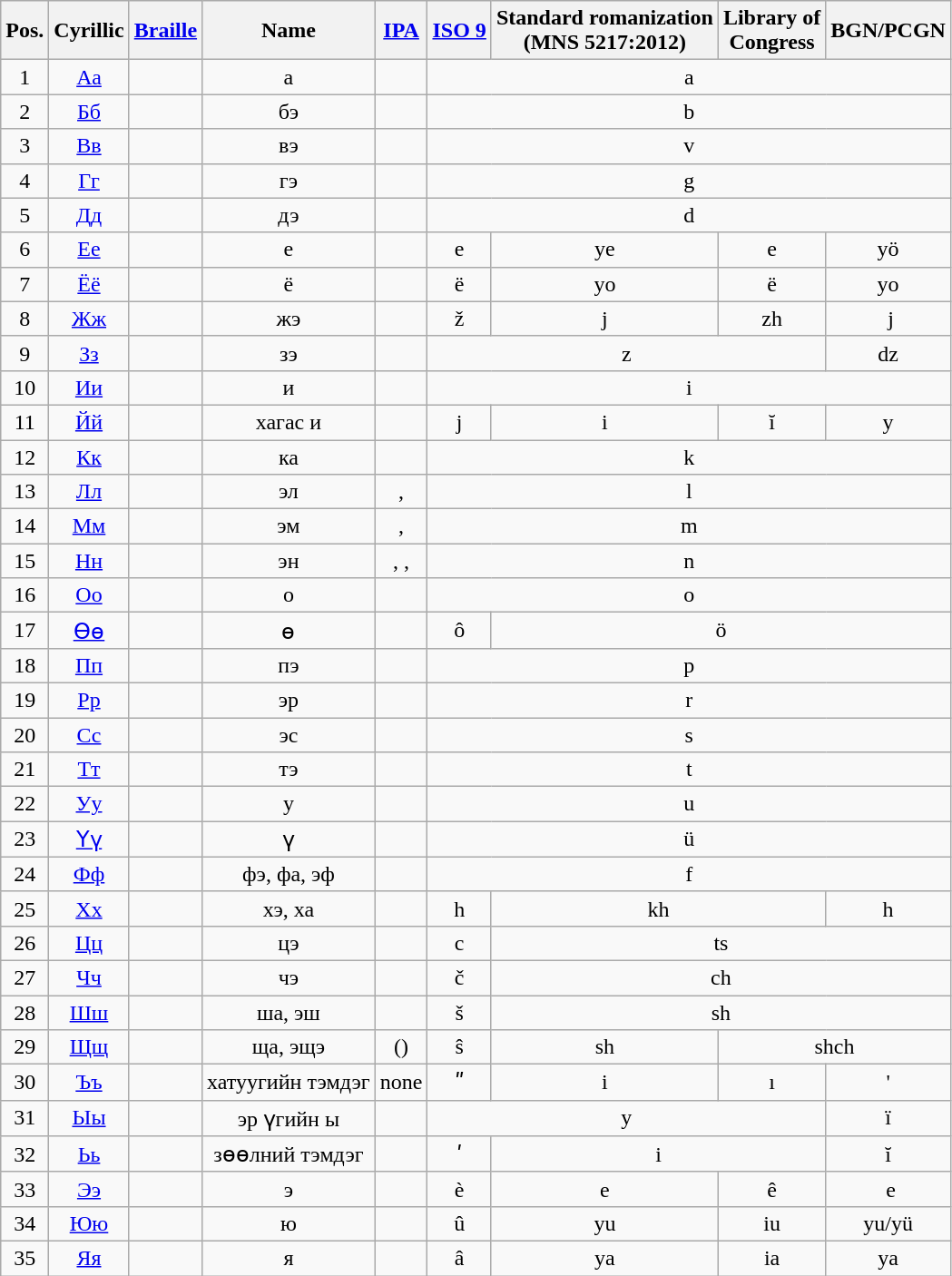<table class="wikitable sortable" style="text-align:center;">
<tr>
<th>Pos.</th>
<th>Cyrillic</th>
<th><a href='#'>Braille</a></th>
<th>Name</th>
<th><a href='#'>IPA</a></th>
<th><a href='#'>ISO 9</a></th>
<th>Standard romanization<br>(MNS 5217:2012)</th>
<th>Library of<br>Congress</th>
<th>BGN/PCGN</th>
</tr>
<tr>
<td>1</td>
<td><a href='#'>Аа</a></td>
<td></td>
<td>а</td>
<td></td>
<td style="text-align:center;" colspan="4">а</td>
</tr>
<tr>
<td>2</td>
<td><a href='#'>Бб</a></td>
<td></td>
<td>бэ</td>
<td></td>
<td style="text-align:center;" colspan="4">b</td>
</tr>
<tr>
<td>3</td>
<td><a href='#'>Вв</a></td>
<td></td>
<td>вэ</td>
<td></td>
<td style="text-align:center;" colspan="4">v</td>
</tr>
<tr>
<td>4</td>
<td><a href='#'>Гг</a></td>
<td></td>
<td>гэ</td>
<td></td>
<td style="text-align:center;" colspan="4">g</td>
</tr>
<tr>
<td>5</td>
<td><a href='#'>Дд</a></td>
<td></td>
<td>дэ</td>
<td></td>
<td style="text-align:center;" colspan="4">d</td>
</tr>
<tr>
<td>6</td>
<td><a href='#'>Ее</a></td>
<td></td>
<td>е</td>
<td></td>
<td>e</td>
<td>ye</td>
<td>e</td>
<td>yö</td>
</tr>
<tr>
<td>7</td>
<td><a href='#'>Ёё</a></td>
<td></td>
<td>ё</td>
<td></td>
<td>ë</td>
<td>yo</td>
<td>ë</td>
<td>yo</td>
</tr>
<tr>
<td>8</td>
<td><a href='#'>Жж</a></td>
<td></td>
<td>жэ</td>
<td></td>
<td>ž</td>
<td>j</td>
<td>zh</td>
<td> j</td>
</tr>
<tr>
<td>9</td>
<td><a href='#'>Зз</a></td>
<td></td>
<td>зэ</td>
<td></td>
<td style="text-align:center;" colspan="3">z</td>
<td>dz</td>
</tr>
<tr>
<td>10</td>
<td><a href='#'>Ии</a></td>
<td></td>
<td>и</td>
<td></td>
<td style="text-align:center;" colspan="4">i</td>
</tr>
<tr>
<td>11</td>
<td><a href='#'>Йй</a></td>
<td></td>
<td>хагас и</td>
<td></td>
<td>j</td>
<td>i</td>
<td>ĭ</td>
<td>y</td>
</tr>
<tr>
<td>12</td>
<td><a href='#'>Кк</a></td>
<td></td>
<td>ка</td>
<td></td>
<td style="text-align:center;" colspan="4">k</td>
</tr>
<tr>
<td>13</td>
<td><a href='#'>Лл</a></td>
<td></td>
<td>эл</td>
<td>, </td>
<td style="text-align:center;" colspan="4">l</td>
</tr>
<tr>
<td>14</td>
<td><a href='#'>Мм</a></td>
<td></td>
<td>эм</td>
<td>, </td>
<td style="text-align:center;" colspan="4">m</td>
</tr>
<tr>
<td>15</td>
<td><a href='#'>Нн</a></td>
<td></td>
<td>эн</td>
<td>, , </td>
<td style="text-align:center;" colspan="4">n</td>
</tr>
<tr>
<td>16</td>
<td><a href='#'>Оо</a></td>
<td></td>
<td>о</td>
<td></td>
<td style="text-align:center;" colspan="4">o</td>
</tr>
<tr>
<td>17</td>
<td><a href='#'>Өө</a></td>
<td></td>
<td>ө</td>
<td></td>
<td>ô</td>
<td style="text-align:center;" colspan="3">ö</td>
</tr>
<tr>
<td>18</td>
<td><a href='#'>Пп</a></td>
<td></td>
<td>пэ</td>
<td></td>
<td style="text-align:center;" colspan=4">p</td>
</tr>
<tr>
<td>19</td>
<td><a href='#'>Рр</a></td>
<td></td>
<td>эр</td>
<td></td>
<td style="text-align:center;" colspan="4">r</td>
</tr>
<tr>
<td>20</td>
<td><a href='#'>Сс</a></td>
<td></td>
<td>эс</td>
<td></td>
<td style="text-align:center;" colspan="4">s</td>
</tr>
<tr>
<td>21</td>
<td><a href='#'>Тт</a></td>
<td></td>
<td>тэ</td>
<td></td>
<td style="text-align:center;" colspan="4">t</td>
</tr>
<tr>
<td>22</td>
<td><a href='#'>Уу</a></td>
<td></td>
<td>у</td>
<td></td>
<td style="text-align:center;" colspan="4">u</td>
</tr>
<tr>
<td>23</td>
<td><a href='#'>Үү</a></td>
<td></td>
<td>ү</td>
<td></td>
<td style="text-align:center;" colspan="4">ü</td>
</tr>
<tr>
<td>24</td>
<td><a href='#'>Фф</a></td>
<td></td>
<td>фэ, фа, эф</td>
<td></td>
<td style="text-align:center;" colspan="4">f</td>
</tr>
<tr>
<td>25</td>
<td><a href='#'>Хх</a></td>
<td></td>
<td>хэ, ха</td>
<td></td>
<td>h</td>
<td style="text-align:center;" colspan="2">kh</td>
<td>h</td>
</tr>
<tr>
<td>26</td>
<td><a href='#'>Цц</a></td>
<td></td>
<td>цэ</td>
<td></td>
<td>c</td>
<td style="text-align:center;" colspan="3">ts</td>
</tr>
<tr>
<td>27</td>
<td><a href='#'>Чч</a></td>
<td></td>
<td>чэ</td>
<td></td>
<td>č</td>
<td style="text-align:center;" colspan="3">ch</td>
</tr>
<tr>
<td>28</td>
<td><a href='#'>Шш</a></td>
<td></td>
<td>ша, эш</td>
<td></td>
<td>š</td>
<td style="text-align:center;" colspan="3">sh</td>
</tr>
<tr>
<td>29</td>
<td><a href='#'>Щщ</a></td>
<td></td>
<td>ща, эщэ</td>
<td>()</td>
<td>ŝ</td>
<td>sh</td>
<td style="text-align:center;" colspan="2">shch</td>
</tr>
<tr>
<td>30</td>
<td><a href='#'>Ъъ</a></td>
<td></td>
<td>хатуугийн тэмдэг</td>
<td>none</td>
<td>ʺ</td>
<td>i</td>
<td>ı</td>
<td>'</td>
</tr>
<tr>
<td>31</td>
<td><a href='#'>Ыы</a></td>
<td></td>
<td>эр үгийн ы</td>
<td></td>
<td style="text-align:center;" colspan="3">y</td>
<td>ï</td>
</tr>
<tr>
<td>32</td>
<td><a href='#'>Ьь</a></td>
<td></td>
<td>зөөлний тэмдэг</td>
<td></td>
<td>ʹ</td>
<td style="text-align:center;" colspan="2">i</td>
<td>ĭ</td>
</tr>
<tr>
<td>33</td>
<td><a href='#'>Ээ</a></td>
<td></td>
<td>э</td>
<td></td>
<td>è</td>
<td>e</td>
<td>ê</td>
<td> e</td>
</tr>
<tr>
<td>34</td>
<td><a href='#'>Юю</a></td>
<td></td>
<td>ю</td>
<td></td>
<td>û</td>
<td>yu</td>
<td>iu</td>
<td>yu/yü</td>
</tr>
<tr>
<td>35</td>
<td><a href='#'>Яя</a></td>
<td></td>
<td>я</td>
<td></td>
<td>â</td>
<td>ya</td>
<td>ia</td>
<td>ya</td>
</tr>
</table>
